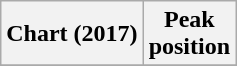<table class="wikitable plainrowheaders" style="text-align:center">
<tr>
<th scope="col">Chart (2017)</th>
<th scope="col">Peak<br>position</th>
</tr>
<tr>
</tr>
</table>
